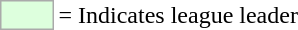<table>
<tr>
<td style="background:#DDFFDD; border:1px solid #aaa; width:2em;"></td>
<td>= Indicates league leader</td>
</tr>
</table>
